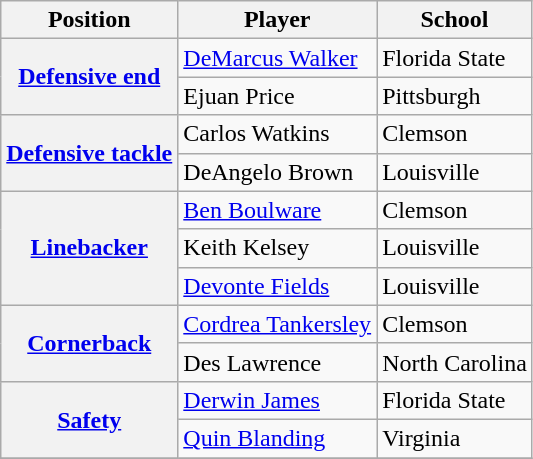<table class="wikitable">
<tr>
<th>Position</th>
<th>Player</th>
<th>School</th>
</tr>
<tr>
<th rowspan="2"><a href='#'>Defensive end</a></th>
<td><a href='#'>DeMarcus Walker</a></td>
<td>Florida State</td>
</tr>
<tr>
<td>Ejuan Price</td>
<td>Pittsburgh</td>
</tr>
<tr>
<th rowspan="2"><a href='#'>Defensive tackle</a></th>
<td>Carlos Watkins</td>
<td>Clemson</td>
</tr>
<tr>
<td>DeAngelo Brown</td>
<td>Louisville</td>
</tr>
<tr>
<th rowspan="3"><a href='#'>Linebacker</a></th>
<td><a href='#'>Ben Boulware</a></td>
<td>Clemson</td>
</tr>
<tr>
<td>Keith Kelsey</td>
<td>Louisville</td>
</tr>
<tr>
<td><a href='#'>Devonte Fields</a></td>
<td>Louisville</td>
</tr>
<tr>
<th rowspan="2"><a href='#'>Cornerback</a></th>
<td><a href='#'>Cordrea Tankersley</a></td>
<td>Clemson</td>
</tr>
<tr>
<td>Des Lawrence</td>
<td>North Carolina</td>
</tr>
<tr>
<th rowspan="2"><a href='#'>Safety</a></th>
<td><a href='#'>Derwin James</a></td>
<td>Florida State</td>
</tr>
<tr>
<td><a href='#'>Quin Blanding</a></td>
<td>Virginia</td>
</tr>
<tr>
</tr>
</table>
